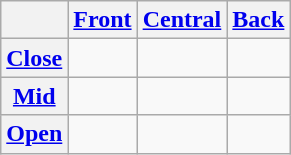<table class="wikitable" style="text-align: center">
<tr>
<th></th>
<th><a href='#'>Front</a></th>
<th><a href='#'>Central</a></th>
<th><a href='#'>Back</a></th>
</tr>
<tr>
<th><a href='#'>Close</a></th>
<td></td>
<td></td>
<td></td>
</tr>
<tr>
<th><a href='#'>Mid</a></th>
<td></td>
<td></td>
<td></td>
</tr>
<tr>
<th><a href='#'>Open</a></th>
<td></td>
<td></td>
<td></td>
</tr>
</table>
